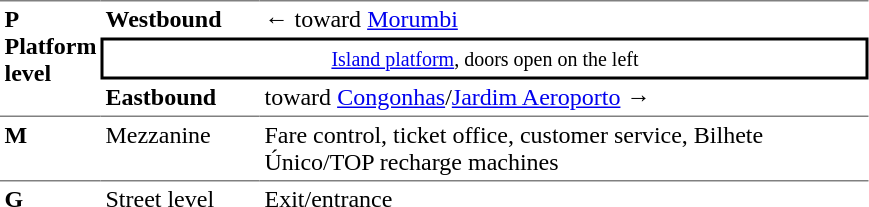<table border=0 cellspacing=0 cellpadding=3>
<tr>
<td style="border-top:solid 1px gray;border-bottom:solid 1px gray;vertical-align:top;" rowspan=4><strong>P<br>Platform level</strong></td>
</tr>
<tr>
<td style="border-top:solid 1px gray;"><span><strong>Westbound</strong></span></td>
<td style="border-top:solid 1px gray;">←  toward <a href='#'>Morumbi</a></td>
</tr>
<tr>
<td style="border-top:solid 2px black;border-right:solid 2px black;border-left:solid 2px black;border-bottom:solid 2px black;text-align:center;" colspan=5><small><a href='#'>Island platform</a>, doors open on the left</small></td>
</tr>
<tr>
<td style="border-bottom:solid 1px gray;"><span><strong>Eastbound</strong></span></td>
<td style="border-bottom:solid 1px gray;"> toward <a href='#'>Congonhas</a>/<a href='#'>Jardim Aeroporto</a> →</td>
</tr>
<tr>
<td style="vertical-align:top;"><strong>M</strong></td>
<td style="vertical-align:top;">Mezzanine</td>
<td style="vertical-align:top;">Fare control, ticket office, customer service, Bilhete Único/TOP recharge machines</td>
</tr>
<tr>
<td style="border-top:solid 1px gray;vertical-align:top;" width=50><strong>G</strong></td>
<td style="border-top:solid 1px gray;vertical-align:top;" width=100>Street level</td>
<td style="border-top:solid 1px gray;vertical-align:top;" width=400>Exit/entrance</td>
</tr>
</table>
